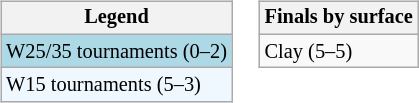<table>
<tr valign=top>
<td><br><table class=wikitable style="font-size:85%">
<tr>
<th>Legend</th>
</tr>
<tr style="background:lightblue;">
<td>W25/35 tournaments (0–2)</td>
</tr>
<tr style="background:#f0f8ff;">
<td>W15 tournaments (5–3)</td>
</tr>
</table>
</td>
<td><br><table class="wikitable" style="font-size:85%;">
<tr>
<th>Finals by surface</th>
</tr>
<tr>
<td>Clay (5–5)</td>
</tr>
</table>
</td>
</tr>
</table>
